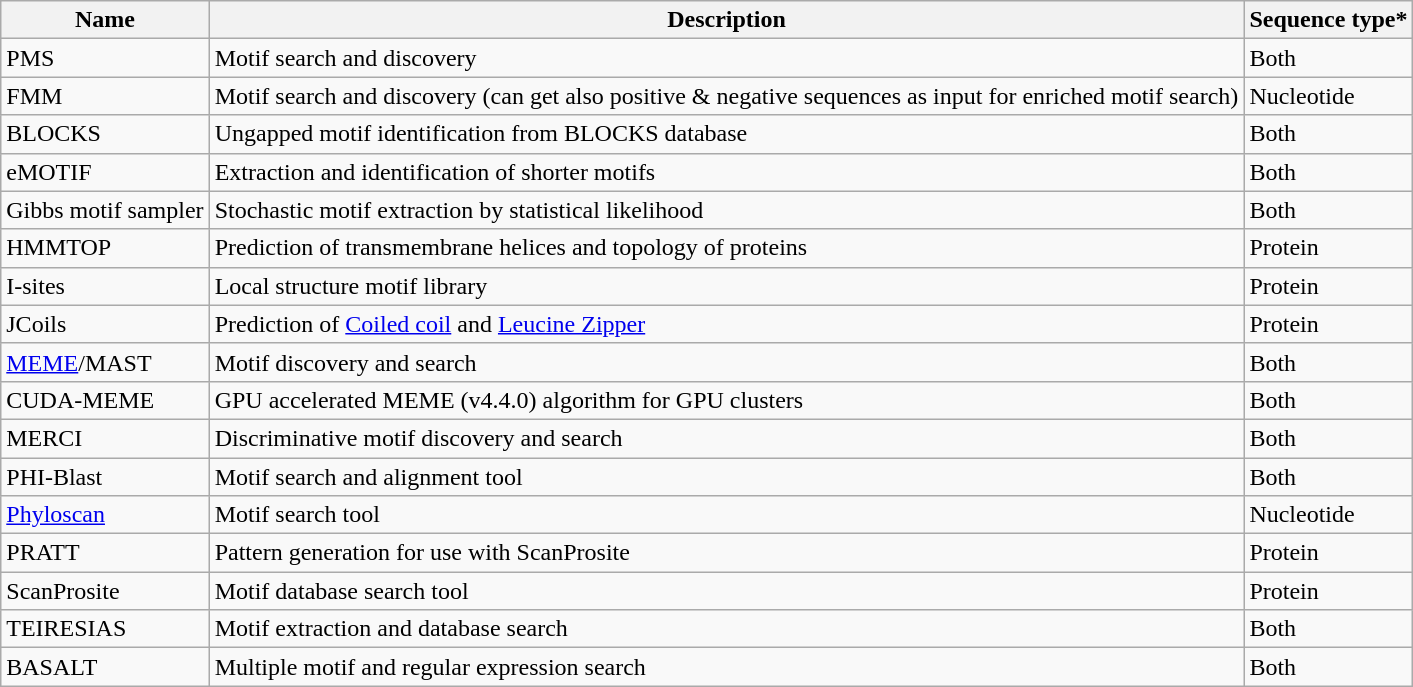<table class="wikitable sortable">
<tr>
<th>Name</th>
<th>Description</th>
<th>Sequence type*</th>
</tr>
<tr>
<td>PMS</td>
<td>Motif search and discovery</td>
<td>Both</td>
</tr>
<tr>
<td>FMM</td>
<td>Motif search and discovery (can get also positive & negative sequences as input for enriched motif search)</td>
<td>Nucleotide</td>
</tr>
<tr>
<td>BLOCKS</td>
<td>Ungapped motif identification from BLOCKS database</td>
<td>Both</td>
</tr>
<tr>
<td>eMOTIF</td>
<td>Extraction and identification of shorter motifs</td>
<td>Both</td>
</tr>
<tr>
<td>Gibbs motif sampler</td>
<td>Stochastic motif extraction by statistical likelihood</td>
<td>Both</td>
</tr>
<tr>
<td>HMMTOP</td>
<td>Prediction of transmembrane helices and topology of proteins</td>
<td>Protein</td>
</tr>
<tr>
<td>I-sites</td>
<td>Local structure motif library</td>
<td>Protein</td>
</tr>
<tr>
<td>JCoils</td>
<td>Prediction of <a href='#'>Coiled coil</a> and <a href='#'>Leucine Zipper</a></td>
<td>Protein</td>
</tr>
<tr>
<td><a href='#'>MEME</a>/MAST</td>
<td>Motif discovery and search</td>
<td>Both</td>
</tr>
<tr>
<td>CUDA-MEME</td>
<td>GPU accelerated MEME (v4.4.0) algorithm for GPU clusters</td>
<td>Both</td>
</tr>
<tr>
<td>MERCI</td>
<td>Discriminative motif discovery and search</td>
<td>Both</td>
</tr>
<tr>
<td>PHI-Blast</td>
<td>Motif search and alignment tool</td>
<td>Both</td>
</tr>
<tr>
<td><a href='#'>Phyloscan</a></td>
<td>Motif search tool</td>
<td>Nucleotide</td>
</tr>
<tr>
<td>PRATT</td>
<td>Pattern generation for use with ScanProsite</td>
<td>Protein</td>
</tr>
<tr>
<td>ScanProsite</td>
<td>Motif database search tool</td>
<td>Protein</td>
</tr>
<tr>
<td>TEIRESIAS</td>
<td>Motif extraction and database search</td>
<td>Both</td>
</tr>
<tr>
<td>BASALT</td>
<td>Multiple motif and regular expression search</td>
<td>Both</td>
</tr>
</table>
